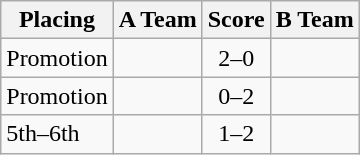<table class=wikitable style="border:1px solid #AAAAAA;">
<tr>
<th>Placing</th>
<th>A Team</th>
<th>Score</th>
<th>B Team</th>
</tr>
<tr>
<td>Promotion</td>
<td></td>
<td align="center">2–0</td>
<td></td>
</tr>
<tr>
<td>Promotion</td>
<td></td>
<td align="center">0–2</td>
<td></td>
</tr>
<tr>
<td>5th–6th</td>
<td></td>
<td align="center">1–2</td>
<td></td>
</tr>
</table>
